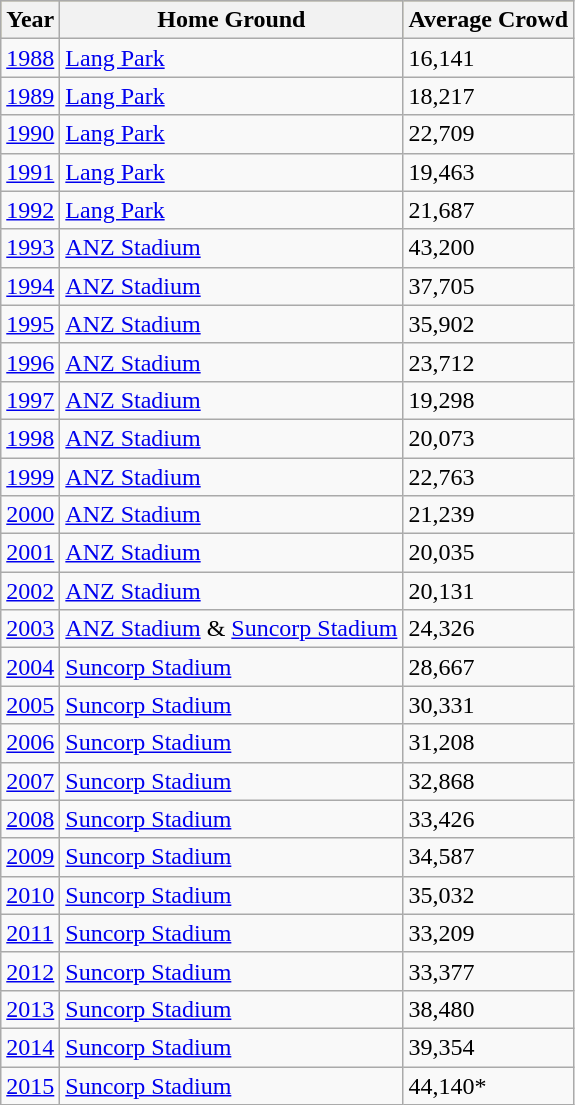<table class="wikitable">
<tr bgcolor=#bdb76b>
<th>Year</th>
<th>Home Ground</th>
<th>Average Crowd</th>
</tr>
<tr>
<td><a href='#'>1988</a></td>
<td><a href='#'>Lang Park</a></td>
<td>16,141</td>
</tr>
<tr>
<td><a href='#'>1989</a></td>
<td><a href='#'>Lang Park</a></td>
<td>18,217</td>
</tr>
<tr>
<td><a href='#'>1990</a></td>
<td><a href='#'>Lang Park</a></td>
<td>22,709</td>
</tr>
<tr>
<td><a href='#'>1991</a></td>
<td><a href='#'>Lang Park</a></td>
<td>19,463</td>
</tr>
<tr>
<td><a href='#'>1992</a></td>
<td><a href='#'>Lang Park</a></td>
<td>21,687</td>
</tr>
<tr>
<td><a href='#'>1993</a></td>
<td><a href='#'>ANZ Stadium</a></td>
<td>43,200</td>
</tr>
<tr>
<td><a href='#'>1994</a></td>
<td><a href='#'>ANZ Stadium</a></td>
<td>37,705</td>
</tr>
<tr>
<td><a href='#'>1995</a></td>
<td><a href='#'>ANZ Stadium</a></td>
<td>35,902</td>
</tr>
<tr>
<td><a href='#'>1996</a></td>
<td><a href='#'>ANZ Stadium</a></td>
<td>23,712</td>
</tr>
<tr>
<td><a href='#'>1997</a></td>
<td><a href='#'>ANZ Stadium</a></td>
<td>19,298</td>
</tr>
<tr>
<td><a href='#'>1998</a></td>
<td><a href='#'>ANZ Stadium</a></td>
<td>20,073</td>
</tr>
<tr>
<td><a href='#'>1999</a></td>
<td><a href='#'>ANZ Stadium</a></td>
<td>22,763</td>
</tr>
<tr>
<td><a href='#'>2000</a></td>
<td><a href='#'>ANZ Stadium</a></td>
<td>21,239</td>
</tr>
<tr>
<td><a href='#'>2001</a></td>
<td><a href='#'>ANZ Stadium</a></td>
<td>20,035</td>
</tr>
<tr>
<td><a href='#'>2002</a></td>
<td><a href='#'>ANZ Stadium</a></td>
<td>20,131</td>
</tr>
<tr>
<td><a href='#'>2003</a></td>
<td><a href='#'>ANZ Stadium</a> & <a href='#'>Suncorp Stadium</a></td>
<td>24,326</td>
</tr>
<tr>
<td><a href='#'>2004</a></td>
<td><a href='#'>Suncorp Stadium</a></td>
<td>28,667</td>
</tr>
<tr>
<td><a href='#'>2005</a></td>
<td><a href='#'>Suncorp Stadium</a></td>
<td>30,331</td>
</tr>
<tr>
<td><a href='#'>2006</a></td>
<td><a href='#'>Suncorp Stadium</a></td>
<td>31,208</td>
</tr>
<tr>
<td><a href='#'>2007</a></td>
<td><a href='#'>Suncorp Stadium</a></td>
<td>32,868</td>
</tr>
<tr>
<td><a href='#'>2008</a></td>
<td><a href='#'>Suncorp Stadium</a></td>
<td>33,426</td>
</tr>
<tr>
<td><a href='#'>2009</a></td>
<td><a href='#'>Suncorp Stadium</a></td>
<td>34,587</td>
</tr>
<tr>
<td><a href='#'>2010</a></td>
<td><a href='#'>Suncorp Stadium</a></td>
<td>35,032</td>
</tr>
<tr>
<td><a href='#'>2011</a></td>
<td><a href='#'>Suncorp Stadium</a></td>
<td>33,209</td>
</tr>
<tr>
<td><a href='#'>2012</a></td>
<td><a href='#'>Suncorp Stadium</a></td>
<td>33,377</td>
</tr>
<tr>
<td><a href='#'>2013</a></td>
<td><a href='#'>Suncorp Stadium</a></td>
<td>38,480</td>
</tr>
<tr>
<td><a href='#'>2014</a></td>
<td><a href='#'>Suncorp Stadium</a></td>
<td>39,354</td>
</tr>
<tr>
<td><a href='#'>2015</a></td>
<td><a href='#'>Suncorp Stadium</a></td>
<td>44,140*</td>
</tr>
</table>
